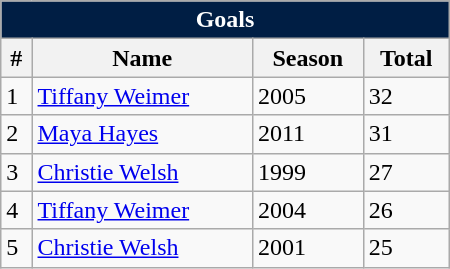<table class="wikitable" width=300px>
<tr>
<th style= "background:#001E44; color:#FFFFFF;" colspan="4">Goals</th>
</tr>
<tr>
<th>#</th>
<th>Name</th>
<th>Season</th>
<th>Total</th>
</tr>
<tr>
<td>1</td>
<td> <a href='#'>Tiffany Weimer</a></td>
<td>2005</td>
<td>32</td>
</tr>
<tr>
<td>2</td>
<td> <a href='#'>Maya Hayes</a></td>
<td>2011</td>
<td>31</td>
</tr>
<tr>
<td>3</td>
<td> <a href='#'>Christie Welsh</a></td>
<td>1999</td>
<td>27</td>
</tr>
<tr>
<td>4</td>
<td> <a href='#'>Tiffany Weimer</a></td>
<td>2004</td>
<td>26</td>
</tr>
<tr>
<td>5</td>
<td> <a href='#'>Christie Welsh</a></td>
<td>2001</td>
<td>25</td>
</tr>
</table>
